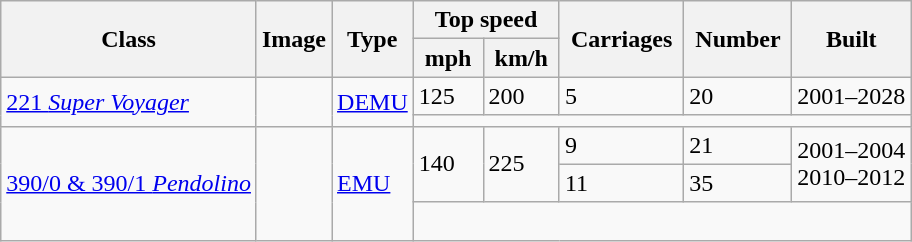<table class="wikitable">
<tr style="background:#f9f9f9;">
<th rowspan="2"> Class </th>
<th rowspan="2">Image</th>
<th rowspan="2"> Type </th>
<th colspan="2"> Top speed </th>
<th rowspan="2"> Carriages </th>
<th rowspan="2"> Number </th>
<th rowspan="2"> Built </th>
</tr>
<tr style="background:#f9f9f9;">
<th> mph </th>
<th> km/h </th>
</tr>
<tr>
<td rowspan="2"><a href='#'>221 <em>Super Voyager</em></a></td>
<td rowspan="2"></td>
<td rowspan="2"><a href='#'>DEMU</a></td>
<td>125</td>
<td>200</td>
<td>5</td>
<td>20</td>
<td>2001–2028</td>
</tr>
<tr>
<td colspan="5"></td>
</tr>
<tr>
<td rowspan="3"><a href='#'>390/0 & 390/1 <em>Pendolino</em></a></td>
<td rowspan="3"><br></td>
<td rowspan="3"><a href='#'>EMU</a></td>
<td rowspan="2">140</td>
<td rowspan="2">225</td>
<td>9</td>
<td>21</td>
<td rowspan="2">2001–2004<br>2010–2012</td>
</tr>
<tr>
<td>11</td>
<td>35</td>
</tr>
<tr>
<td colspan="5"><br>

</td>
</tr>
</table>
